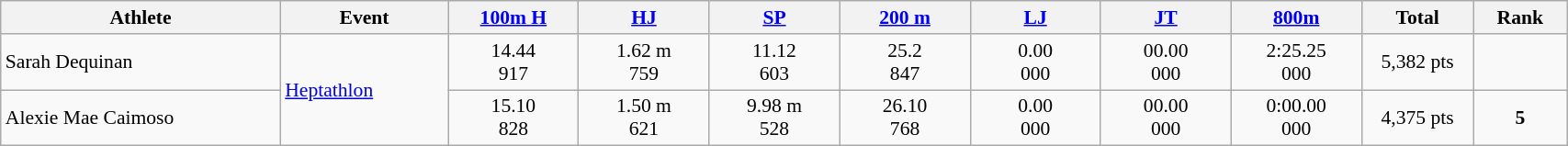<table class="wikitable" width="90%" style="text-align:center; font-size:90%">
<tr>
<th width="15%">Athlete</th>
<th width="9%">Event</th>
<th width="7%"><a href='#'>100m H</a></th>
<th width="7%"><a href='#'>HJ</a></th>
<th width="7%"><a href='#'>SP</a></th>
<th width="7%"><a href='#'>200 m</a></th>
<th width="7%"><a href='#'>LJ</a></th>
<th width="7%"><a href='#'>JT</a></th>
<th width="7%"><a href='#'>800m</a></th>
<th width="6%">Total</th>
<th width="5%">Rank</th>
</tr>
<tr>
<td style="text-align:left;">Sarah Dequinan</td>
<td rowspan="2" align="left"><a href='#'>Heptathlon</a></td>
<td>14.44 <br> 917</td>
<td>1.62 m <br>759</td>
<td>11.12 <br>603</td>
<td>25.2 <br>847</td>
<td>0.00 <br>000</td>
<td>00.00 <br>000</td>
<td>2:25.25 <br>000</td>
<td>5,382 pts</td>
<td></td>
</tr>
<tr>
<td style="text-align:left;">Alexie Mae Caimoso</td>
<td>15.10 <br>828</td>
<td>1.50 m <br>621</td>
<td>9.98 m <br>528</td>
<td>26.10 <br>768</td>
<td>0.00 <br>000</td>
<td>00.00 <br>000</td>
<td>0:00.00 <br>000</td>
<td>4,375 pts</td>
<td><strong>5</strong></td>
</tr>
</table>
